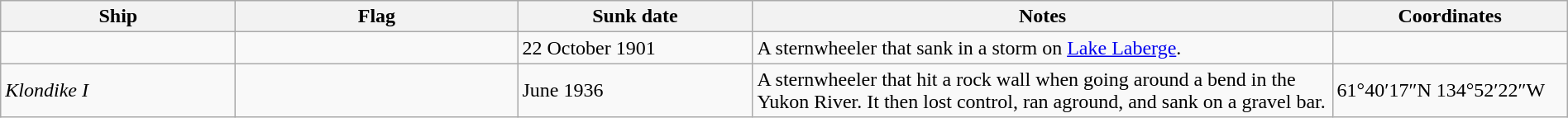<table class=wikitable | style = "width:100%">
<tr>
<th style="width:15%">Ship</th>
<th style="width:18%">Flag</th>
<th style="width:15%">Sunk date</th>
<th style="width:37%">Notes</th>
<th style="width:15%">Coordinates</th>
</tr>
<tr>
<td></td>
<td></td>
<td>22 October 1901</td>
<td>A sternwheeler that sank in a storm on <a href='#'>Lake Laberge</a>.</td>
<td></td>
</tr>
<tr>
<td><em>Klondike I</em></td>
<td></td>
<td>June 1936</td>
<td>A sternwheeler that hit a rock wall when going around a bend in the Yukon River. It then lost control, ran aground, and sank on a gravel bar.</td>
<td>61°40′17″N 134°52′22″W</td>
</tr>
</table>
